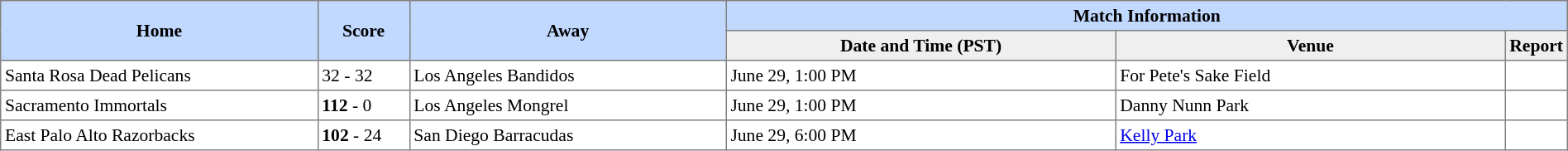<table border="1" cellpadding="3" cellspacing="0" style="border-collapse:collapse; font-size:90%; width:100%">
<tr style="background:#c1d8ff;">
<th rowspan="2" style="width:21%;">Home</th>
<th rowspan="2" style="width:6%;">Score</th>
<th rowspan="2" style="width:21%;">Away</th>
<th colspan="3">Match Information</th>
</tr>
<tr style="background:#efefef;">
<th width="26%">Date and Time (PST)</th>
<th width="26%">Venue</th>
<td><strong>Report</strong></td>
</tr>
<tr>
<td> Santa Rosa Dead Pelicans</td>
<td>32 - 32</td>
<td> Los Angeles Bandidos</td>
<td>June 29, 1:00 PM</td>
<td>For Pete's Sake Field</td>
<td></td>
</tr>
<tr>
<td><strong></strong> Sacramento Immortals</td>
<td><strong>112</strong> - 0</td>
<td> Los Angeles Mongrel</td>
<td>June 29, 1:00 PM</td>
<td>Danny Nunn Park</td>
<td></td>
</tr>
<tr>
<td> East Palo Alto Razorbacks</td>
<td><strong>102</strong> - 24</td>
<td><strong></strong> San Diego Barracudas</td>
<td>June 29, 6:00 PM</td>
<td><a href='#'>Kelly Park</a></td>
<td></td>
</tr>
</table>
